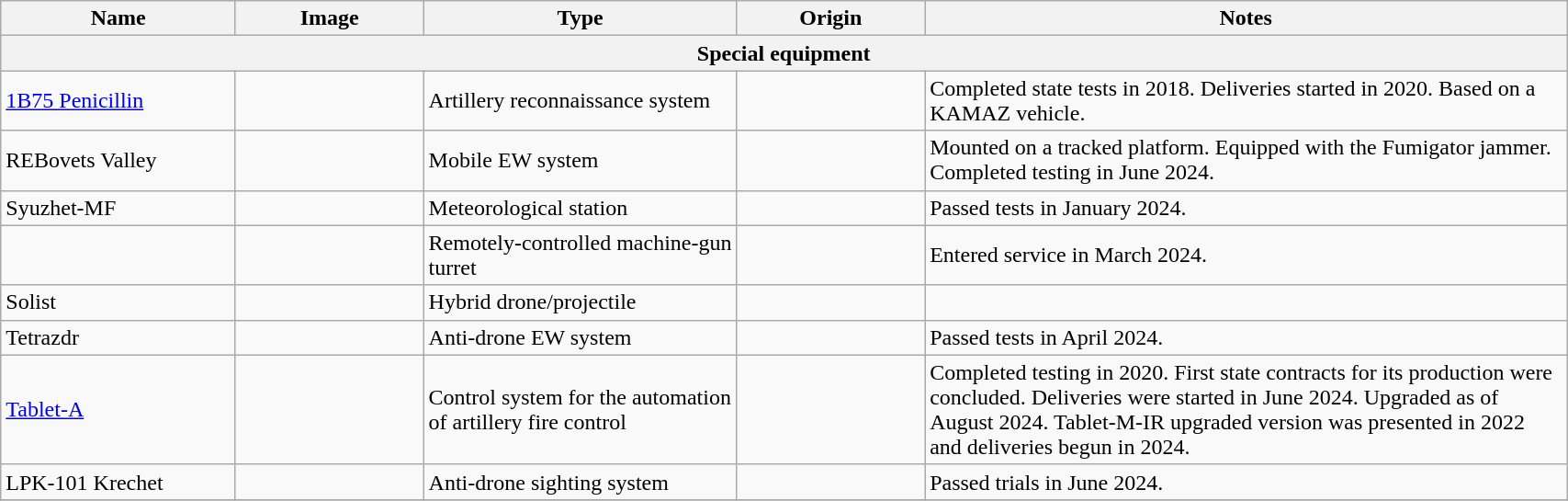<table class="wikitable" style="width:90%;">
<tr>
<th style="width:15%;">Name</th>
<th style="width:12%;">Image</th>
<th style="width:20%;">Type</th>
<th style="width:12%;">Origin</th>
<th>Notes</th>
</tr>
<tr>
<th colspan="6">Special equipment</th>
</tr>
<tr>
<td><a href='#'>1B75 Penicillin</a></td>
<td></td>
<td>Artillery reconnaissance system</td>
<td></td>
<td>Completed state tests in 2018. Deliveries started in 2020. Based on a KAMAZ vehicle.</td>
</tr>
<tr>
<td>REBovets Valley</td>
<td></td>
<td>Mobile EW system</td>
<td></td>
<td>Mounted on a tracked platform. Equipped with the Fumigator jammer. Completed testing in June 2024.</td>
</tr>
<tr>
<td>Syuzhet-MF</td>
<td></td>
<td>Meteorological station</td>
<td></td>
<td>Passed tests in January 2024.</td>
</tr>
<tr>
<td></td>
<td></td>
<td>Remotely-controlled machine-gun turret</td>
<td></td>
<td>Entered service in March 2024.</td>
</tr>
<tr>
<td>Solist</td>
<td></td>
<td>Hybrid drone/projectile</td>
<td></td>
<td></td>
</tr>
<tr>
<td>Tetrazdr</td>
<td></td>
<td>Anti-drone EW system</td>
<td></td>
<td>Passed tests in April 2024.</td>
</tr>
<tr>
<td><a href='#'>Tablet-A</a></td>
<td></td>
<td>Control system for the automation of artillery fire control</td>
<td></td>
<td>Completed testing in 2020. First state contracts for its production were concluded. Deliveries were started in June 2024. Upgraded as of August 2024. Tablet-M-IR upgraded version was presented in 2022 and deliveries begun in 2024.</td>
</tr>
<tr>
<td>LPK-101 Krechet</td>
<td></td>
<td>Anti-drone sighting system</td>
<td></td>
<td>Passed trials in June 2024.</td>
</tr>
<tr>
</tr>
</table>
